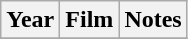<table class="wikitable sortable">
<tr>
<th>Year</th>
<th>Film</th>
<th>Notes</th>
</tr>
<tr>
</tr>
</table>
